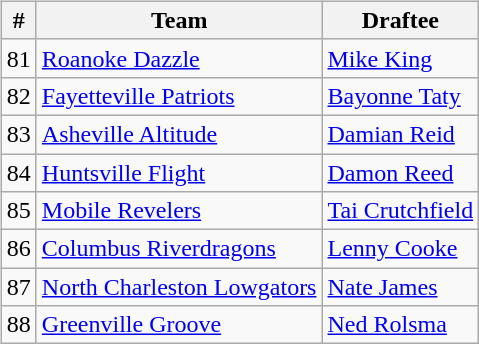<table>
<tr>
<td><br><table class="wikitable sortable" border="1">
<tr>
<th>#</th>
<th>Team</th>
<th>Draftee</th>
</tr>
<tr>
<td>81</td>
<td><a href='#'>Roanoke Dazzle</a></td>
<td><a href='#'>Mike King</a></td>
</tr>
<tr>
<td>82</td>
<td><a href='#'>Fayetteville Patriots</a></td>
<td><a href='#'>Bayonne Taty</a></td>
</tr>
<tr>
<td>83</td>
<td><a href='#'>Asheville Altitude</a></td>
<td><a href='#'>Damian Reid</a></td>
</tr>
<tr>
<td>84</td>
<td><a href='#'>Huntsville Flight</a></td>
<td><a href='#'>Damon Reed</a></td>
</tr>
<tr>
<td>85</td>
<td><a href='#'>Mobile Revelers</a></td>
<td><a href='#'>Tai Crutchfield</a></td>
</tr>
<tr>
<td>86</td>
<td><a href='#'>Columbus Riverdragons</a></td>
<td><a href='#'>Lenny Cooke</a></td>
</tr>
<tr>
<td>87</td>
<td><a href='#'>North Charleston Lowgators</a></td>
<td><a href='#'>Nate James</a></td>
</tr>
<tr>
<td>88</td>
<td><a href='#'>Greenville Groove</a></td>
<td><a href='#'>Ned Rolsma</a></td>
</tr>
</table>
</td>
</tr>
</table>
